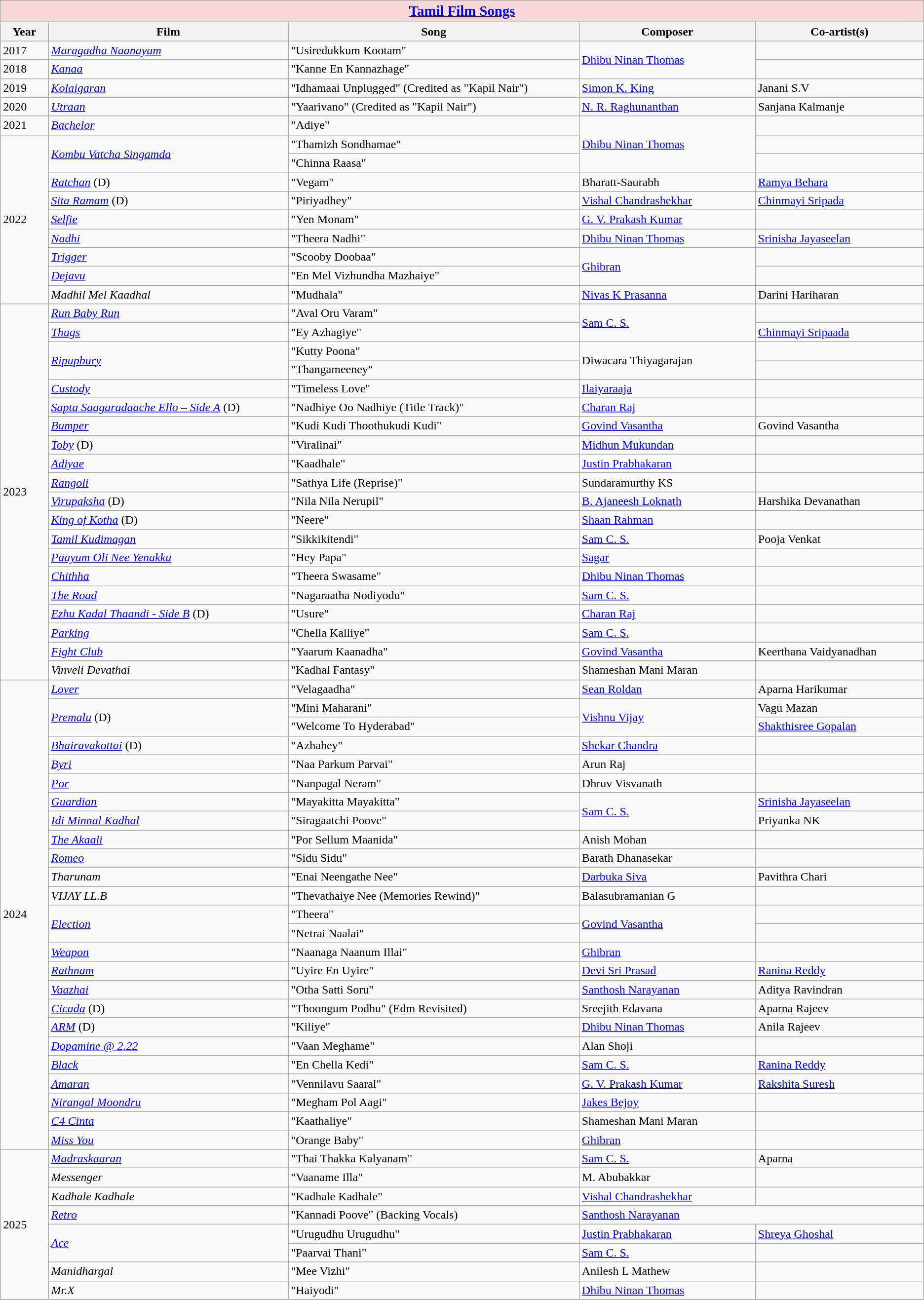<table class="wikitable">
<tr>
<th colspan="5" ! style="background:#f7d7d7; width:3000px; text-align:center;"><big><a href='#'>Tamil Film Songs</a></big></th>
</tr>
<tr>
<th>Year</th>
<th>Film</th>
<th>Song</th>
<th>Composer</th>
<th>Co-artist(s)</th>
</tr>
<tr>
<td>2017</td>
<td><em><a href='#'>Maragadha Naanayam</a></em></td>
<td>"Usiredukkum Kootam"</td>
<td rowspan="2"><a href='#'>Dhibu Ninan Thomas</a></td>
<td></td>
</tr>
<tr>
<td>2018</td>
<td><em><a href='#'>Kanaa</a></em></td>
<td>"Kanne En Kannazhage"</td>
<td></td>
</tr>
<tr>
<td>2019</td>
<td><em><a href='#'>Kolaigaran</a></em></td>
<td>"Idhamaai Unplugged" (Credited as "Kapil Nair")</td>
<td><a href='#'>Simon K. King</a></td>
<td>Janani S.V</td>
</tr>
<tr>
<td>2020</td>
<td><em><a href='#'>Utraan</a></em></td>
<td>"Yaarivano" (Credited as "Kapil Nair")</td>
<td><a href='#'>N. R. Raghunanthan</a></td>
<td>Sanjana Kalmanje</td>
</tr>
<tr>
<td>2021</td>
<td><em><a href='#'>Bachelor</a></em></td>
<td>"Adiye"</td>
<td rowspan="3"><a href='#'>Dhibu Ninan Thomas</a></td>
<td></td>
</tr>
<tr>
<td rowspan="9">2022</td>
<td rowspan="2"><em><a href='#'>Kombu Vatcha Singamda</a></em></td>
<td>"Thamizh Sondhamae"</td>
<td></td>
</tr>
<tr>
<td>"Chinna Raasa"</td>
<td></td>
</tr>
<tr>
<td><em><a href='#'>Ratchan</a></em> (D)</td>
<td>"Vegam"</td>
<td>Bharatt-Saurabh</td>
<td><a href='#'>Ramya Behara</a></td>
</tr>
<tr>
<td><em><a href='#'>Sita Ramam</a></em> (D)</td>
<td>"Piriyadhey"</td>
<td><a href='#'>Vishal Chandrashekhar</a></td>
<td><a href='#'>Chinmayi Sripada</a></td>
</tr>
<tr>
<td><em><a href='#'>Selfie</a></em></td>
<td>"Yen Monam"</td>
<td><a href='#'>G. V. Prakash Kumar</a></td>
<td></td>
</tr>
<tr>
<td><em><a href='#'>Nadhi</a></em></td>
<td>"Theera Nadhi"</td>
<td><a href='#'>Dhibu Ninan Thomas</a></td>
<td><a href='#'>Srinisha Jayaseelan</a></td>
</tr>
<tr>
<td><em><a href='#'>Trigger</a></em></td>
<td>"Scooby Doobaa"</td>
<td rowspan="2"><a href='#'>Ghibran</a></td>
<td></td>
</tr>
<tr>
<td><em><a href='#'>Dejavu</a></em></td>
<td>"En Mel Vizhundha Mazhaiye"</td>
<td></td>
</tr>
<tr>
<td><em>Madhil Mel Kaadhal</em></td>
<td>"Mudhala"</td>
<td><a href='#'>Nivas K Prasanna</a></td>
<td>Darini Hariharan</td>
</tr>
<tr>
<td rowspan="20">2023</td>
<td><em><a href='#'>Run Baby Run</a></em></td>
<td>"Aval Oru Varam"</td>
<td rowspan="2"><a href='#'>Sam C. S.</a></td>
<td></td>
</tr>
<tr>
<td><em><a href='#'>Thugs</a></em></td>
<td>"Ey Azhagiye"</td>
<td><a href='#'>Chinmayi Sripaada</a></td>
</tr>
<tr>
<td rowspan="2"><em><a href='#'>Ripupbury</a></em></td>
<td>"Kutty Poona"</td>
<td rowspan="2">Diwacara Thiyagarajan</td>
<td></td>
</tr>
<tr>
<td>"Thangameeney"</td>
<td></td>
</tr>
<tr>
<td><em><a href='#'>Custody</a></em></td>
<td>"Timeless Love"</td>
<td><a href='#'>Ilaiyaraaja</a></td>
<td></td>
</tr>
<tr>
<td><em><a href='#'>Sapta Saagaradaache Ello – Side A</a></em> (D)</td>
<td>"Nadhiye Oo Nadhiye (Title Track)"</td>
<td><a href='#'>Charan Raj</a></td>
<td></td>
</tr>
<tr>
<td><em><a href='#'>Bumper</a></em></td>
<td>"Kudi Kudi Thoothukudi Kudi"</td>
<td><a href='#'>Govind Vasantha</a></td>
<td>Govind Vasantha</td>
</tr>
<tr>
<td><em><a href='#'>Toby</a></em> (D)</td>
<td>"Viralinai"</td>
<td><a href='#'>Midhun Mukundan</a></td>
<td></td>
</tr>
<tr>
<td><em><a href='#'>Adiyae</a></em></td>
<td>"Kaadhale"</td>
<td><a href='#'>Justin Prabhakaran</a></td>
<td></td>
</tr>
<tr>
<td><em><a href='#'>Rangoli</a></em></td>
<td>"Sathya Life (Reprise)"</td>
<td>Sundaramurthy KS</td>
<td></td>
</tr>
<tr>
<td><em><a href='#'>Virupaksha</a></em> (D)</td>
<td>"Nila Nila Nerupil"</td>
<td><a href='#'>B. Ajaneesh Loknath</a></td>
<td>Harshika Devanathan</td>
</tr>
<tr>
<td><em><a href='#'>King of Kotha</a></em> (D)</td>
<td>"Neere"</td>
<td><a href='#'>Shaan Rahman</a></td>
<td></td>
</tr>
<tr>
<td><em><a href='#'>Tamil Kudimagan</a></em></td>
<td>"Sikkikitendi"</td>
<td><a href='#'>Sam C. S.</a></td>
<td>Pooja Venkat</td>
</tr>
<tr>
<td><em><a href='#'>Paayum Oli Nee Yenakku</a></em></td>
<td>"Hey Papa"</td>
<td><a href='#'>Sagar</a></td>
<td></td>
</tr>
<tr>
<td><em><a href='#'>Chithha</a></em></td>
<td>"Theera Swasame"</td>
<td><a href='#'>Dhibu Ninan Thomas</a></td>
<td></td>
</tr>
<tr>
<td><em><a href='#'>The Road</a></em></td>
<td>"Nagaraatha Nodiyodu"</td>
<td><a href='#'>Sam C. S.</a></td>
<td></td>
</tr>
<tr>
<td><em><a href='#'> Ezhu Kadal Thaandi - Side B</a></em> (D)</td>
<td>"Usure"</td>
<td><a href='#'>Charan Raj</a></td>
<td></td>
</tr>
<tr>
<td><em><a href='#'>Parking</a></em></td>
<td>"Chella Kalliye"</td>
<td><a href='#'>Sam C. S.</a></td>
<td></td>
</tr>
<tr>
<td><em><a href='#'>Fight Club</a></em></td>
<td>"Yaarum Kaanadha"</td>
<td><a href='#'>Govind Vasantha</a></td>
<td>Keerthana Vaidyanadhan</td>
</tr>
<tr>
<td><em>Vinveli Devathai</em></td>
<td>"Kadhal Fantasy"</td>
<td>Shameshan Mani Maran</td>
<td></td>
</tr>
<tr>
<td rowspan="25">2024</td>
<td><em><a href='#'>Lover</a></em></td>
<td>"Velagaadha"</td>
<td><a href='#'>Sean Roldan</a></td>
<td>Aparna Harikumar</td>
</tr>
<tr>
<td rowspan="2"><em><a href='#'>Premalu</a></em> (D)</td>
<td>"Mini Maharani"</td>
<td rowspan="2"><a href='#'>Vishnu Vijay</a></td>
<td>Vagu Mazan</td>
</tr>
<tr>
<td>"Welcome To Hyderabad"</td>
<td><a href='#'>Shakthisree Gopalan</a></td>
</tr>
<tr>
<td><em><a href='#'>Bhairavakottai</a></em> (D)</td>
<td>"Azhahey"</td>
<td><a href='#'>Shekar Chandra</a></td>
<td></td>
</tr>
<tr>
<td><em><a href='#'>Byri</a></em></td>
<td>"Naa Parkum Parvai"</td>
<td>Arun Raj</td>
<td></td>
</tr>
<tr>
<td><em><a href='#'>Por</a></em></td>
<td>"Nanpagal Neram"</td>
<td>Dhruv Visvanath</td>
<td></td>
</tr>
<tr>
<td><em><a href='#'>Guardian</a></em></td>
<td>"Mayakitta Mayakitta"</td>
<td rowspan="2"><a href='#'>Sam C. S.</a></td>
<td><a href='#'>Srinisha Jayaseelan</a></td>
</tr>
<tr>
<td><em><a href='#'>Idi Minnal Kadhal</a></em></td>
<td>"Siragaatchi Poove"</td>
<td>Priyanka NK</td>
</tr>
<tr>
<td><em><a href='#'>The Akaali</a></em></td>
<td>"Por Sellum Maanida"</td>
<td>Anish Mohan</td>
<td></td>
</tr>
<tr>
<td><em><a href='#'>Romeo</a></em></td>
<td>"Sidu Sidu"</td>
<td>Barath Dhanasekar</td>
<td></td>
</tr>
<tr>
<td><em>Tharunam</em></td>
<td>"Enai Neengathe Nee"</td>
<td><a href='#'>Darbuka Siva</a></td>
<td>Pavithra Chari</td>
</tr>
<tr>
<td><em>VIJAY LL.B</em></td>
<td>"Thevathaiye Nee (Memories Rewind)"</td>
<td>Balasubramanian G</td>
<td></td>
</tr>
<tr>
<td rowspan="2"><em><a href='#'>Election</a></em></td>
<td>"Theera"</td>
<td rowspan="2"><a href='#'>Govind Vasantha</a></td>
<td></td>
</tr>
<tr>
<td>"Netrai Naalai"</td>
<td></td>
</tr>
<tr>
<td><em><a href='#'>Weapon</a></em></td>
<td>"Naanaga Naanum Illai"</td>
<td><a href='#'>Ghibran</a></td>
<td></td>
</tr>
<tr>
<td><em><a href='#'>Rathnam</a></em></td>
<td>"Uyire En Uyire"</td>
<td><a href='#'>Devi Sri Prasad</a></td>
<td><a href='#'>Ranina Reddy</a></td>
</tr>
<tr>
<td><em><a href='#'>Vaazhai</a></em></td>
<td>"Otha Satti Soru"</td>
<td><a href='#'>Santhosh Narayanan</a></td>
<td>Aditya Ravindran</td>
</tr>
<tr>
<td><em><a href='#'>Cicada</a></em> (D)</td>
<td>"Thoongum Podhu" (Edm Revisited)</td>
<td>Sreejith Edavana</td>
<td>Aparna Rajeev</td>
</tr>
<tr>
<td><em><a href='#'>ARM</a></em> (D)</td>
<td>"Kiliye"</td>
<td><a href='#'>Dhibu Ninan Thomas</a></td>
<td>Anila Rajeev</td>
</tr>
<tr>
<td><em><a href='#'>Dopamine @ 2.22</a></em></td>
<td>"Vaan Meghame"</td>
<td>Alan Shoji</td>
<td></td>
</tr>
<tr>
<td><em><a href='#'>Black</a></em></td>
<td>"En Chella Kedi"</td>
<td><a href='#'>Sam C. S.</a></td>
<td><a href='#'>Ranina Reddy</a></td>
</tr>
<tr>
<td><em><a href='#'>Amaran</a></em></td>
<td>"Vennilavu Saaral"</td>
<td><a href='#'>G. V. Prakash Kumar</a></td>
<td><a href='#'>Rakshita Suresh</a></td>
</tr>
<tr>
<td><em><a href='#'>Nirangal Moondru</a></em></td>
<td>"Megham Pol Aagi"</td>
<td><a href='#'>Jakes Bejoy</a></td>
<td></td>
</tr>
<tr>
<td><em><a href='#'>C4 Cinta</a></em></td>
<td>"Kaathaliye"</td>
<td>Shameshan Mani Maran</td>
<td></td>
</tr>
<tr>
<td><em><a href='#'>Miss You</a></em></td>
<td>"Orange Baby"</td>
<td><a href='#'>Ghibran</a></td>
<td></td>
</tr>
<tr>
<td rowspan="8">2025</td>
<td><em><a href='#'>Madraskaaran</a></em></td>
<td>"Thai Thakka Kalyanam"</td>
<td><a href='#'>Sam C. S.</a></td>
<td>Aparna</td>
</tr>
<tr>
<td><em>Messenger</em></td>
<td>"Vaaname Illa"</td>
<td>M. Abubakkar</td>
<td></td>
</tr>
<tr>
<td><em>Kadhale Kadhale</em></td>
<td>"Kadhale Kadhale"</td>
<td><a href='#'>Vishal Chandrashekhar</a></td>
<td></td>
</tr>
<tr>
<td><em><a href='#'>Retro</a></em></td>
<td>"Kannadi Poove" (Backing Vocals)</td>
<td colspan="2"><a href='#'>Santhosh Narayanan</a></td>
</tr>
<tr>
<td rowspan="2"><em><a href='#'>Ace</a></em></td>
<td>"Urugudhu Urugudhu"</td>
<td><a href='#'>Justin Prabhakaran</a></td>
<td><a href='#'>Shreya Ghoshal</a></td>
</tr>
<tr>
<td>"Paarvai Thani"</td>
<td><a href='#'>Sam C. S.</a></td>
<td></td>
</tr>
<tr>
<td><em>Manidhargal</em></td>
<td>"Mee Vizhi"</td>
<td>Anilesh L Mathew</td>
<td></td>
</tr>
<tr>
<td><em>Mr.X</em></td>
<td>"Haiyodi"</td>
<td><a href='#'>Dhibu Ninan Thomas</a></td>
<td></td>
</tr>
<tr>
</tr>
</table>
